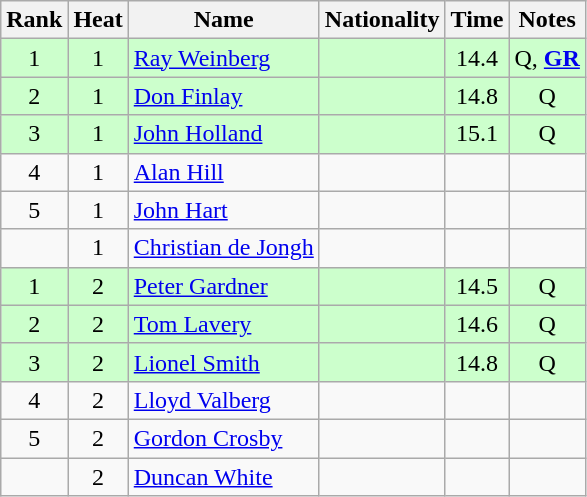<table class="wikitable sortable" style="text-align:center">
<tr>
<th>Rank</th>
<th>Heat</th>
<th>Name</th>
<th>Nationality</th>
<th>Time</th>
<th>Notes</th>
</tr>
<tr bgcolor=ccffcc>
<td>1</td>
<td>1</td>
<td align=left><a href='#'>Ray Weinberg</a></td>
<td align=left></td>
<td>14.4</td>
<td>Q, <strong><a href='#'>GR</a></strong></td>
</tr>
<tr bgcolor=ccffcc>
<td>2</td>
<td>1</td>
<td align=left><a href='#'>Don Finlay</a></td>
<td align=left></td>
<td>14.8</td>
<td>Q</td>
</tr>
<tr bgcolor=ccffcc>
<td>3</td>
<td>1</td>
<td align=left><a href='#'>John Holland</a></td>
<td align=left></td>
<td>15.1</td>
<td>Q</td>
</tr>
<tr>
<td>4</td>
<td>1</td>
<td align=left><a href='#'>Alan Hill</a></td>
<td align=left></td>
<td></td>
<td></td>
</tr>
<tr>
<td>5</td>
<td>1</td>
<td align=left><a href='#'>John Hart</a></td>
<td align=left></td>
<td></td>
<td></td>
</tr>
<tr>
<td></td>
<td>1</td>
<td align=left><a href='#'>Christian de Jongh</a></td>
<td align=left></td>
<td></td>
<td></td>
</tr>
<tr bgcolor=ccffcc>
<td>1</td>
<td>2</td>
<td align=left><a href='#'>Peter Gardner</a></td>
<td align=left></td>
<td>14.5</td>
<td>Q</td>
</tr>
<tr bgcolor=ccffcc>
<td>2</td>
<td>2</td>
<td align=left><a href='#'>Tom Lavery</a></td>
<td align=left></td>
<td>14.6</td>
<td>Q</td>
</tr>
<tr bgcolor=ccffcc>
<td>3</td>
<td>2</td>
<td align=left><a href='#'>Lionel Smith</a></td>
<td align=left></td>
<td>14.8</td>
<td>Q</td>
</tr>
<tr>
<td>4</td>
<td>2</td>
<td align=left><a href='#'>Lloyd Valberg</a></td>
<td align=left></td>
<td></td>
<td></td>
</tr>
<tr>
<td>5</td>
<td>2</td>
<td align=left><a href='#'>Gordon Crosby</a></td>
<td align=left></td>
<td></td>
<td></td>
</tr>
<tr>
<td></td>
<td>2</td>
<td align=left><a href='#'>Duncan White</a></td>
<td align=left></td>
<td></td>
<td></td>
</tr>
</table>
